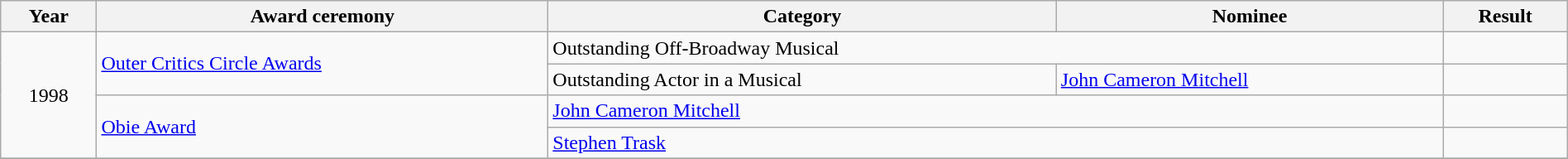<table class=wikitable width=100%>
<tr>
<th scope=col>Year</th>
<th scope=col>Award ceremony</th>
<th scope=col>Category</th>
<th scope=col>Nominee</th>
<th scope=col>Result</th>
</tr>
<tr>
<td rowspan="4" align="center">1998</td>
<td rowspan="2"><a href='#'>Outer Critics Circle Awards</a></td>
<td colspan="2">Outstanding Off-Broadway Musical</td>
<td></td>
</tr>
<tr>
<td>Outstanding Actor in a Musical</td>
<td><a href='#'>John Cameron Mitchell</a></td>
<td></td>
</tr>
<tr>
<td rowspan="2"><a href='#'>Obie Award</a></td>
<td colspan=2><a href='#'>John Cameron Mitchell</a></td>
<td></td>
</tr>
<tr>
<td colspan=2><a href='#'>Stephen Trask</a></td>
<td></td>
</tr>
<tr>
</tr>
</table>
